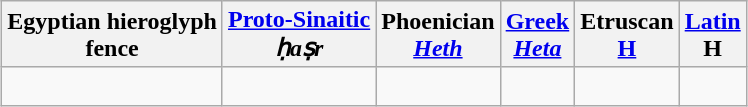<table class="wikitable" style="margin-left: auto; margin-right: auto; border: none;">
<tr>
<th>Egyptian hieroglyph<br>fence</th>
<th><a href='#'>Proto-Sinaitic</a><br><em>ḥaṣr</em></th>
<th>Phoenician<br><em><a href='#'>Heth</a></em></th>
<th><a href='#'>Greek</a><br><em><a href='#'>Heta</a></em></th>
<th>Etruscan<br><a href='#'>H</a></th>
<th><a href='#'>Latin</a><br>H</th>
</tr>
<tr -- align=center>
<td></td>
<td></td>
<td></td>
<td><br></td>
<td></td>
<td></td>
</tr>
</table>
